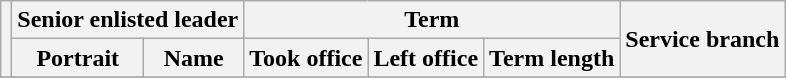<table class="wikitable sortable">
<tr>
<th rowspan=2></th>
<th colspan=2>Senior enlisted leader</th>
<th colspan=3>Term</th>
<th rowspan=2>Service branch</th>
</tr>
<tr>
<th>Portrait</th>
<th>Name</th>
<th>Took office</th>
<th>Left office</th>
<th>Term length</th>
</tr>
<tr>
</tr>
</table>
